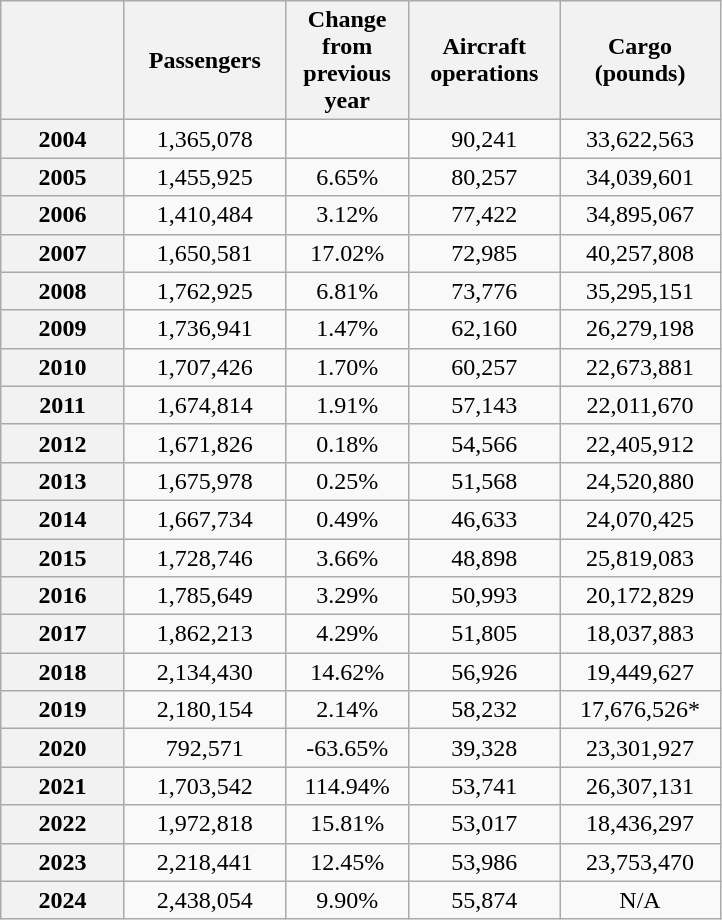<table class="wikitable" style="border-collapse:collapse;text-align:center" width= align=>
<tr>
<th style="width:75px"></th>
<th style="width:100px">Passengers</th>
<th style="width:75px">Change from previous year</th>
<th style="width:93px">Aircraft operations</th>
<th style="width:100px">Cargo<br>(pounds)</th>
</tr>
<tr>
<th>2004</th>
<td>1,365,078</td>
<td></td>
<td>90,241</td>
<td>33,622,563</td>
</tr>
<tr>
<th>2005</th>
<td>1,455,925</td>
<td> 6.65%</td>
<td>80,257</td>
<td>34,039,601</td>
</tr>
<tr>
<th>2006</th>
<td>1,410,484</td>
<td> 3.12%</td>
<td>77,422</td>
<td>34,895,067</td>
</tr>
<tr>
<th>2007</th>
<td>1,650,581</td>
<td> 17.02%</td>
<td>72,985</td>
<td>40,257,808</td>
</tr>
<tr>
<th>2008</th>
<td>1,762,925</td>
<td> 6.81%</td>
<td>73,776</td>
<td>35,295,151</td>
</tr>
<tr>
<th>2009</th>
<td>1,736,941</td>
<td> 1.47%</td>
<td>62,160</td>
<td>26,279,198</td>
</tr>
<tr>
<th>2010</th>
<td>1,707,426</td>
<td> 1.70%</td>
<td>60,257</td>
<td>22,673,881</td>
</tr>
<tr>
<th>2011</th>
<td>1,674,814</td>
<td> 1.91%</td>
<td>57,143</td>
<td>22,011,670</td>
</tr>
<tr>
<th>2012</th>
<td>1,671,826</td>
<td> 0.18%</td>
<td>54,566</td>
<td>22,405,912</td>
</tr>
<tr>
<th>2013</th>
<td>1,675,978</td>
<td> 0.25%</td>
<td>51,568</td>
<td>24,520,880</td>
</tr>
<tr>
<th>2014</th>
<td>1,667,734</td>
<td> 0.49%</td>
<td>46,633</td>
<td>24,070,425</td>
</tr>
<tr>
<th>2015</th>
<td>1,728,746</td>
<td> 3.66%</td>
<td>48,898</td>
<td>25,819,083</td>
</tr>
<tr>
<th>2016</th>
<td>1,785,649</td>
<td> 3.29%</td>
<td>50,993</td>
<td>20,172,829</td>
</tr>
<tr>
<th>2017</th>
<td>1,862,213</td>
<td> 4.29%</td>
<td>51,805</td>
<td>18,037,883</td>
</tr>
<tr>
<th>2018</th>
<td>2,134,430</td>
<td> 14.62%</td>
<td>56,926</td>
<td>19,449,627</td>
</tr>
<tr>
<th>2019</th>
<td>2,180,154</td>
<td> 2.14%</td>
<td>58,232</td>
<td>17,676,526*</td>
</tr>
<tr>
<th>2020</th>
<td>792,571</td>
<td> -63.65%</td>
<td>39,328</td>
<td>23,301,927</td>
</tr>
<tr>
<th>2021</th>
<td>1,703,542</td>
<td> 114.94%</td>
<td>53,741</td>
<td>26,307,131</td>
</tr>
<tr>
<th>2022</th>
<td>1,972,818</td>
<td> 15.81%</td>
<td>53,017</td>
<td>18,436,297</td>
</tr>
<tr>
<th>2023</th>
<td>2,218,441</td>
<td> 12.45%</td>
<td>53,986</td>
<td>23,753,470</td>
</tr>
<tr>
<th>2024</th>
<td>2,438,054</td>
<td> 9.90%</td>
<td>55,874</td>
<td>N/A</td>
</tr>
</table>
